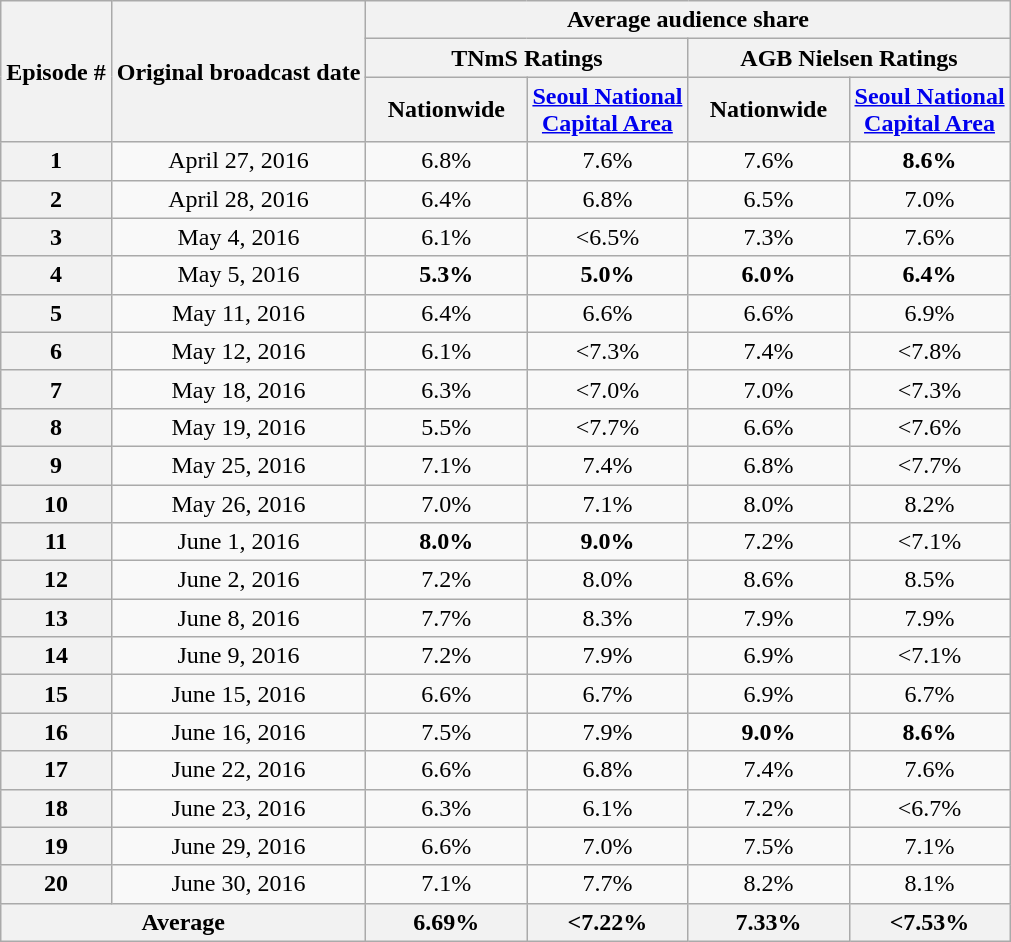<table class=wikitable style="text-align:center">
<tr>
<th rowspan="3">Episode #</th>
<th rowspan="3">Original broadcast date</th>
<th colspan="4">Average audience share</th>
</tr>
<tr>
<th colspan="2">TNmS Ratings</th>
<th colspan="2">AGB Nielsen Ratings</th>
</tr>
<tr>
<th width=100>Nationwide</th>
<th width=100><a href='#'>Seoul National Capital Area</a></th>
<th width=100>Nationwide</th>
<th width=100><a href='#'>Seoul National Capital Area</a></th>
</tr>
<tr>
<th>1</th>
<td>April 27, 2016</td>
<td>6.8%</td>
<td>7.6%</td>
<td>7.6%</td>
<td><span><strong>8.6%</strong></span></td>
</tr>
<tr>
<th>2</th>
<td>April 28, 2016</td>
<td>6.4%</td>
<td>6.8%</td>
<td>6.5%</td>
<td>7.0%</td>
</tr>
<tr>
<th>3</th>
<td>May 4, 2016</td>
<td>6.1%</td>
<td><6.5%</td>
<td>7.3%</td>
<td>7.6%</td>
</tr>
<tr>
<th>4</th>
<td>May 5, 2016</td>
<td><span><strong>5.3%</strong></span></td>
<td><span><strong>5.0%</strong></span></td>
<td><span><strong>6.0%</strong></span></td>
<td><span><strong>6.4%</strong></span></td>
</tr>
<tr>
<th>5</th>
<td>May 11, 2016</td>
<td>6.4%</td>
<td>6.6%</td>
<td>6.6%</td>
<td>6.9%</td>
</tr>
<tr>
<th>6</th>
<td>May 12, 2016</td>
<td>6.1%</td>
<td><7.3%</td>
<td>7.4%</td>
<td><7.8%</td>
</tr>
<tr>
<th>7</th>
<td>May 18, 2016</td>
<td>6.3%</td>
<td><7.0%</td>
<td>7.0%</td>
<td><7.3%</td>
</tr>
<tr>
<th>8</th>
<td>May 19, 2016</td>
<td>5.5%</td>
<td><7.7%</td>
<td>6.6%</td>
<td><7.6%</td>
</tr>
<tr>
<th>9</th>
<td>May 25, 2016</td>
<td>7.1%</td>
<td>7.4%</td>
<td>6.8%</td>
<td><7.7%</td>
</tr>
<tr>
<th>10</th>
<td>May 26, 2016</td>
<td>7.0%</td>
<td>7.1%</td>
<td>8.0%</td>
<td>8.2%</td>
</tr>
<tr>
<th>11</th>
<td>June 1, 2016</td>
<td><span><strong>8.0%</strong></span></td>
<td><span><strong>9.0%</strong></span></td>
<td>7.2%</td>
<td><7.1%</td>
</tr>
<tr>
<th>12</th>
<td>June 2, 2016</td>
<td>7.2%</td>
<td>8.0%</td>
<td>8.6%</td>
<td>8.5%</td>
</tr>
<tr>
<th>13</th>
<td>June 8, 2016</td>
<td>7.7%</td>
<td>8.3%</td>
<td>7.9%</td>
<td>7.9%</td>
</tr>
<tr>
<th>14</th>
<td>June 9, 2016</td>
<td>7.2%</td>
<td>7.9%</td>
<td>6.9%</td>
<td><7.1%</td>
</tr>
<tr>
<th>15</th>
<td>June 15, 2016</td>
<td>6.6%</td>
<td>6.7%</td>
<td>6.9%</td>
<td>6.7%</td>
</tr>
<tr>
<th>16</th>
<td>June 16, 2016</td>
<td>7.5%</td>
<td>7.9%</td>
<td><span><strong>9.0%</strong></span></td>
<td><span><strong>8.6%</strong></span></td>
</tr>
<tr>
<th>17</th>
<td>June 22, 2016</td>
<td>6.6%</td>
<td>6.8%</td>
<td>7.4%</td>
<td>7.6%</td>
</tr>
<tr>
<th>18</th>
<td>June 23, 2016</td>
<td>6.3%</td>
<td>6.1%</td>
<td>7.2%</td>
<td><6.7%</td>
</tr>
<tr>
<th>19</th>
<td>June 29, 2016</td>
<td>6.6%</td>
<td>7.0%</td>
<td>7.5%</td>
<td>7.1%</td>
</tr>
<tr>
<th>20</th>
<td>June 30, 2016</td>
<td>7.1%</td>
<td>7.7%</td>
<td>8.2%</td>
<td>8.1%</td>
</tr>
<tr>
<th colspan="2">Average</th>
<th>6.69%</th>
<th><7.22%</th>
<th>7.33%</th>
<th><7.53%</th>
</tr>
</table>
